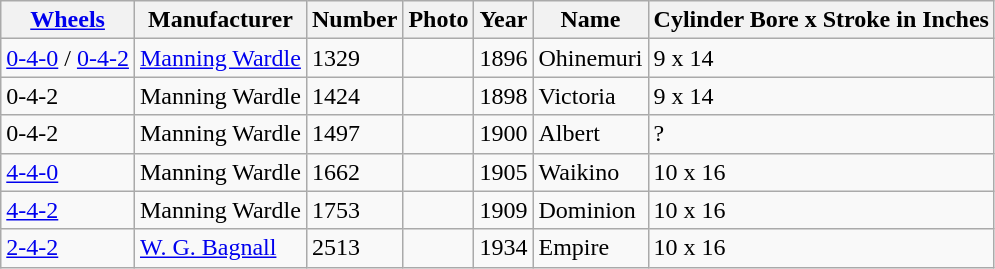<table class="wikitable">
<tr>
<th><a href='#'>Wheels</a></th>
<th>Manufacturer</th>
<th>Number</th>
<th>Photo</th>
<th>Year</th>
<th>Name</th>
<th>Cylinder Bore x Stroke in Inches</th>
</tr>
<tr>
<td><a href='#'>0-4-0</a> / <a href='#'>0-4-2</a></td>
<td><a href='#'>Manning Wardle</a></td>
<td>1329</td>
<td></td>
<td>1896</td>
<td>Ohinemuri</td>
<td>9 x 14</td>
</tr>
<tr>
<td>0-4-2</td>
<td>Manning Wardle</td>
<td>1424</td>
<td></td>
<td>1898</td>
<td>Victoria</td>
<td>9 x 14</td>
</tr>
<tr>
<td>0-4-2</td>
<td>Manning Wardle</td>
<td>1497</td>
<td></td>
<td>1900</td>
<td>Albert</td>
<td>?</td>
</tr>
<tr>
<td><a href='#'>4-4-0</a></td>
<td>Manning Wardle</td>
<td>1662</td>
<td></td>
<td>1905</td>
<td>Waikino</td>
<td>10 x 16</td>
</tr>
<tr>
<td><a href='#'>4-4-2</a></td>
<td>Manning Wardle</td>
<td>1753</td>
<td></td>
<td>1909</td>
<td>Dominion</td>
<td>10 x 16</td>
</tr>
<tr>
<td><a href='#'>2-4-2</a></td>
<td><a href='#'>W. G. Bagnall</a></td>
<td>2513</td>
<td></td>
<td>1934</td>
<td>Empire</td>
<td>10 x 16</td>
</tr>
</table>
